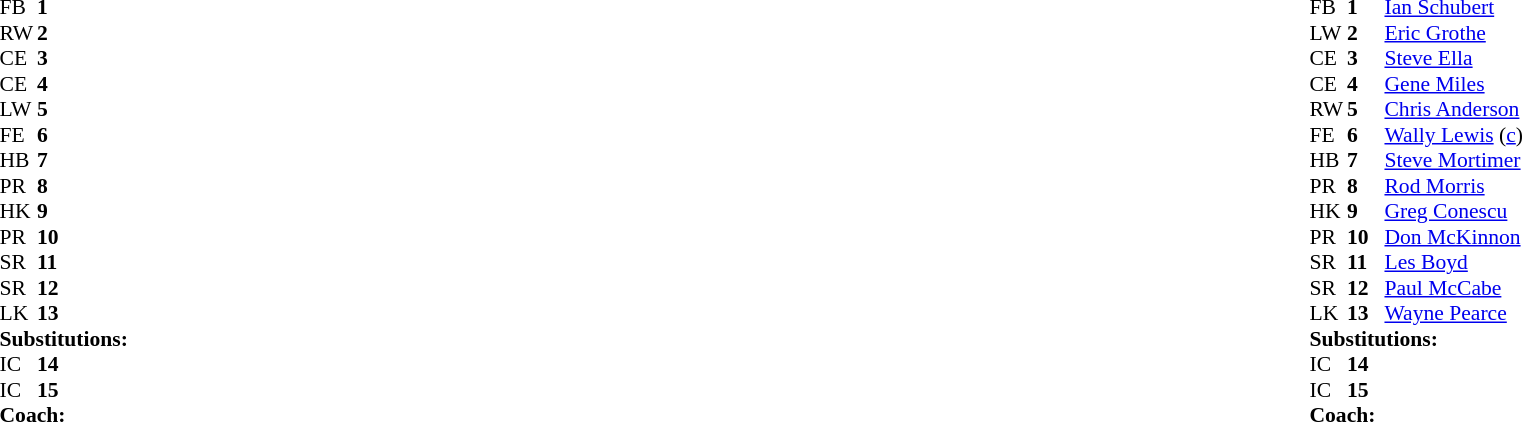<table width="100%">
<tr>
<td valign="top" width="50%"><br><table style="font-size: 90%" cellspacing="0" cellpadding="0">
<tr>
<th width="25"></th>
<th width="25"></th>
</tr>
<tr>
<td>FB</td>
<td><strong>1</strong></td>
<td></td>
</tr>
<tr>
<td>RW</td>
<td><strong>2</strong></td>
<td></td>
</tr>
<tr>
<td>CE</td>
<td><strong>3</strong></td>
<td></td>
</tr>
<tr>
<td>CE</td>
<td><strong>4</strong></td>
<td></td>
</tr>
<tr>
<td>LW</td>
<td><strong>5</strong></td>
<td></td>
</tr>
<tr>
<td>FE</td>
<td><strong>6</strong></td>
<td></td>
</tr>
<tr>
<td>HB</td>
<td><strong>7</strong></td>
<td></td>
</tr>
<tr>
<td>PR</td>
<td><strong>8</strong></td>
<td></td>
</tr>
<tr>
<td>HK</td>
<td><strong>9</strong></td>
<td></td>
</tr>
<tr>
<td>PR</td>
<td><strong>10</strong></td>
<td></td>
</tr>
<tr>
<td>SR</td>
<td><strong>11</strong></td>
<td></td>
</tr>
<tr>
<td>SR</td>
<td><strong>12</strong></td>
<td></td>
</tr>
<tr>
<td>LK</td>
<td><strong>13</strong></td>
<td></td>
</tr>
<tr>
<td colspan=3><strong>Substitutions:</strong></td>
</tr>
<tr>
<td>IC</td>
<td><strong>14</strong></td>
<td></td>
</tr>
<tr>
<td>IC</td>
<td><strong>15</strong></td>
<td></td>
</tr>
<tr>
<td colspan=3><strong>Coach:</strong></td>
</tr>
<tr>
<td colspan="4"></td>
</tr>
</table>
</td>
<td valign="top" width="50%"><br><table style="font-size: 90%" cellspacing="0" cellpadding="0" align="center">
<tr>
<th width="25"></th>
<th width="25"></th>
</tr>
<tr>
<td>FB</td>
<td><strong>1</strong></td>
<td><a href='#'>Ian Schubert</a></td>
</tr>
<tr>
<td>LW</td>
<td><strong>2</strong></td>
<td><a href='#'>Eric Grothe</a></td>
</tr>
<tr>
<td>CE</td>
<td><strong>3</strong></td>
<td><a href='#'>Steve Ella</a></td>
</tr>
<tr>
<td>CE</td>
<td><strong>4</strong></td>
<td><a href='#'>Gene Miles</a></td>
</tr>
<tr>
<td>RW</td>
<td><strong>5</strong></td>
<td><a href='#'>Chris Anderson</a></td>
</tr>
<tr>
<td>FE</td>
<td><strong>6</strong></td>
<td><a href='#'>Wally Lewis</a> (<a href='#'>c</a>)</td>
</tr>
<tr>
<td>HB</td>
<td><strong>7</strong></td>
<td><a href='#'>Steve Mortimer</a></td>
</tr>
<tr>
<td>PR</td>
<td><strong>8</strong></td>
<td><a href='#'>Rod Morris</a></td>
</tr>
<tr>
<td>HK</td>
<td><strong>9</strong></td>
<td><a href='#'>Greg Conescu</a></td>
</tr>
<tr>
<td>PR</td>
<td><strong>10</strong></td>
<td><a href='#'>Don McKinnon</a></td>
</tr>
<tr>
<td>SR</td>
<td><strong>11</strong></td>
<td><a href='#'>Les Boyd</a></td>
</tr>
<tr>
<td>SR</td>
<td><strong>12</strong></td>
<td><a href='#'>Paul McCabe</a></td>
</tr>
<tr>
<td>LK</td>
<td><strong>13</strong></td>
<td><a href='#'>Wayne Pearce</a></td>
</tr>
<tr>
<td colspan=3><strong>Substitutions:</strong></td>
</tr>
<tr>
<td>IC</td>
<td><strong>14</strong></td>
<td></td>
</tr>
<tr>
<td>IC</td>
<td><strong>15</strong></td>
<td></td>
</tr>
<tr>
<td colspan=3><strong>Coach:</strong></td>
</tr>
<tr>
<td colspan="4"></td>
</tr>
</table>
</td>
</tr>
</table>
